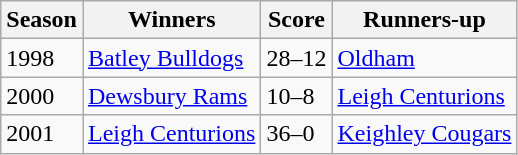<table class="wikitable">
<tr>
<th>Season</th>
<th>Winners</th>
<th>Score</th>
<th>Runners-up</th>
</tr>
<tr>
<td>1998</td>
<td><a href='#'>Batley Bulldogs</a></td>
<td>28–12</td>
<td><a href='#'>Oldham</a></td>
</tr>
<tr>
<td>2000</td>
<td><a href='#'>Dewsbury Rams</a></td>
<td>10–8</td>
<td><a href='#'>Leigh Centurions</a></td>
</tr>
<tr>
<td>2001</td>
<td><a href='#'>Leigh Centurions</a></td>
<td>36–0</td>
<td><a href='#'>Keighley Cougars</a></td>
</tr>
</table>
